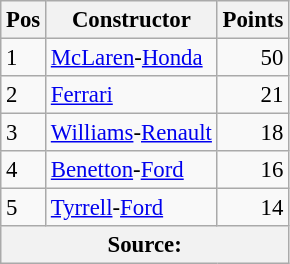<table class="wikitable" style="font-size: 95%;">
<tr>
<th>Pos</th>
<th>Constructor</th>
<th>Points</th>
</tr>
<tr>
<td>1</td>
<td> <a href='#'>McLaren</a>-<a href='#'>Honda</a></td>
<td align="right">50</td>
</tr>
<tr>
<td>2</td>
<td> <a href='#'>Ferrari</a></td>
<td align="right">21</td>
</tr>
<tr>
<td>3</td>
<td> <a href='#'>Williams</a>-<a href='#'>Renault</a></td>
<td align="right">18</td>
</tr>
<tr>
<td>4</td>
<td> <a href='#'>Benetton</a>-<a href='#'>Ford</a></td>
<td align="right">16</td>
</tr>
<tr>
<td>5</td>
<td> <a href='#'>Tyrrell</a>-<a href='#'>Ford</a></td>
<td align="right">14</td>
</tr>
<tr>
<th colspan=4>Source:</th>
</tr>
</table>
